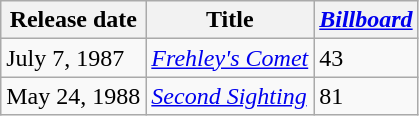<table class="wikitable">
<tr>
<th>Release date</th>
<th>Title</th>
<th><a href='#'><em>Billboard</em></a></th>
</tr>
<tr>
<td>July 7, 1987</td>
<td><em><a href='#'>Frehley's Comet</a></em></td>
<td>43</td>
</tr>
<tr>
<td>May 24, 1988</td>
<td><em><a href='#'>Second Sighting</a></em></td>
<td>81</td>
</tr>
</table>
